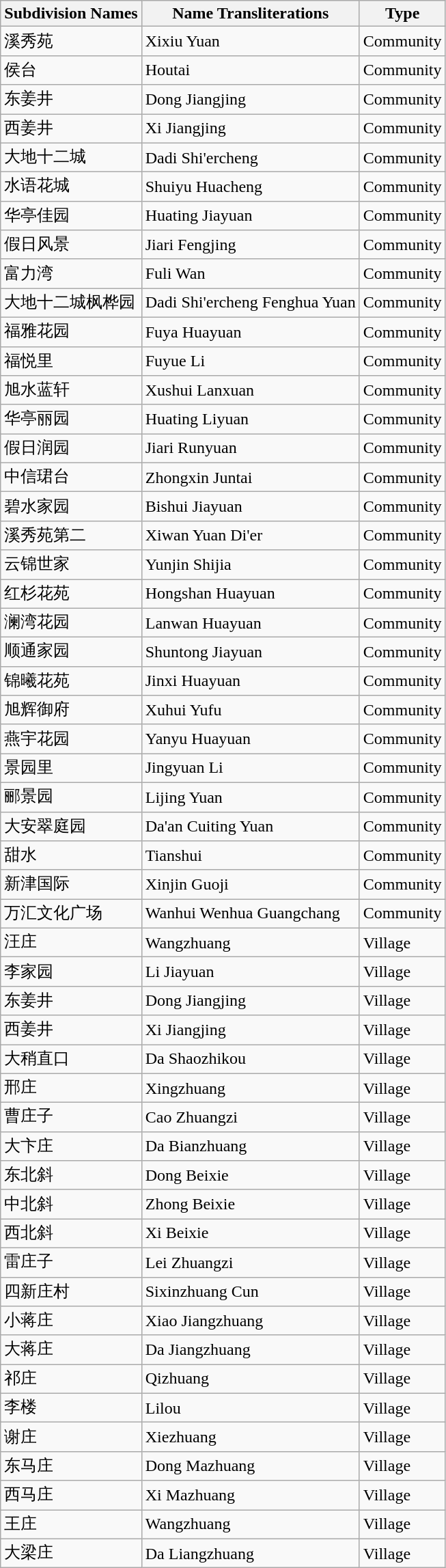<table class="wikitable sortable">
<tr>
<th>Subdivision Names</th>
<th>Name Transliterations</th>
<th>Type</th>
</tr>
<tr>
<td>溪秀苑</td>
<td>Xixiu Yuan</td>
<td>Community</td>
</tr>
<tr>
<td>侯台</td>
<td>Houtai</td>
<td>Community</td>
</tr>
<tr>
<td>东姜井</td>
<td>Dong Jiangjing</td>
<td>Community</td>
</tr>
<tr>
<td>西姜井</td>
<td>Xi Jiangjing</td>
<td>Community</td>
</tr>
<tr>
<td>大地十二城</td>
<td>Dadi Shi'ercheng</td>
<td>Community</td>
</tr>
<tr>
<td>水语花城</td>
<td>Shuiyu Huacheng</td>
<td>Community</td>
</tr>
<tr>
<td>华亭佳园</td>
<td>Huating Jiayuan</td>
<td>Community</td>
</tr>
<tr>
<td>假日风景</td>
<td>Jiari Fengjing</td>
<td>Community</td>
</tr>
<tr>
<td>富力湾</td>
<td>Fuli Wan</td>
<td>Community</td>
</tr>
<tr>
<td>大地十二城枫桦园</td>
<td>Dadi Shi'ercheng Fenghua Yuan</td>
<td>Community</td>
</tr>
<tr>
<td>福雅花园</td>
<td>Fuya Huayuan</td>
<td>Community</td>
</tr>
<tr>
<td>福悦里</td>
<td>Fuyue Li</td>
<td>Community</td>
</tr>
<tr>
<td>旭水蓝轩</td>
<td>Xushui Lanxuan</td>
<td>Community</td>
</tr>
<tr>
<td>华亭丽园</td>
<td>Huating Liyuan</td>
<td>Community</td>
</tr>
<tr>
<td>假日润园</td>
<td>Jiari Runyuan</td>
<td>Community</td>
</tr>
<tr>
<td>中信珺台</td>
<td>Zhongxin Juntai</td>
<td>Community</td>
</tr>
<tr>
<td>碧水家园</td>
<td>Bishui Jiayuan</td>
<td>Community</td>
</tr>
<tr>
<td>溪秀苑第二</td>
<td>Xiwan Yuan Di'er</td>
<td>Community</td>
</tr>
<tr>
<td>云锦世家</td>
<td>Yunjin Shijia</td>
<td>Community</td>
</tr>
<tr>
<td>红杉花苑</td>
<td>Hongshan Huayuan</td>
<td>Community</td>
</tr>
<tr>
<td>澜湾花园</td>
<td>Lanwan Huayuan</td>
<td>Community</td>
</tr>
<tr>
<td>顺通家园</td>
<td>Shuntong Jiayuan</td>
<td>Community</td>
</tr>
<tr>
<td>锦曦花苑</td>
<td>Jinxi Huayuan</td>
<td>Community</td>
</tr>
<tr>
<td>旭辉御府</td>
<td>Xuhui Yufu</td>
<td>Community</td>
</tr>
<tr>
<td>燕宇花园</td>
<td>Yanyu Huayuan</td>
<td>Community</td>
</tr>
<tr>
<td>景园里</td>
<td>Jingyuan Li</td>
<td>Community</td>
</tr>
<tr>
<td>郦景园</td>
<td>Lijing Yuan</td>
<td>Community</td>
</tr>
<tr>
<td>大安翠庭园</td>
<td>Da'an Cuiting Yuan</td>
<td>Community</td>
</tr>
<tr>
<td>甜水</td>
<td>Tianshui</td>
<td>Community</td>
</tr>
<tr>
<td>新津国际</td>
<td>Xinjin Guoji</td>
<td>Community</td>
</tr>
<tr>
<td>万汇文化广场</td>
<td>Wanhui Wenhua Guangchang</td>
<td>Community</td>
</tr>
<tr>
<td>汪庄</td>
<td>Wangzhuang</td>
<td>Village</td>
</tr>
<tr>
<td>李家园</td>
<td>Li Jiayuan</td>
<td>Village</td>
</tr>
<tr>
<td>东姜井</td>
<td>Dong Jiangjing</td>
<td>Village</td>
</tr>
<tr>
<td>西姜井</td>
<td>Xi Jiangjing</td>
<td>Village</td>
</tr>
<tr>
<td>大稍直口</td>
<td>Da Shaozhikou</td>
<td>Village</td>
</tr>
<tr>
<td>邢庄</td>
<td>Xingzhuang</td>
<td>Village</td>
</tr>
<tr>
<td>曹庄子</td>
<td>Cao Zhuangzi</td>
<td>Village</td>
</tr>
<tr>
<td>大卞庄</td>
<td>Da Bianzhuang</td>
<td>Village</td>
</tr>
<tr>
<td>东北斜</td>
<td>Dong Beixie</td>
<td>Village</td>
</tr>
<tr>
<td>中北斜</td>
<td>Zhong Beixie</td>
<td>Village</td>
</tr>
<tr>
<td>西北斜</td>
<td>Xi Beixie</td>
<td>Village</td>
</tr>
<tr>
<td>雷庄子</td>
<td>Lei Zhuangzi</td>
<td>Village</td>
</tr>
<tr>
<td>四新庄村</td>
<td>Sixinzhuang Cun</td>
<td>Village</td>
</tr>
<tr>
<td>小蒋庄</td>
<td>Xiao Jiangzhuang</td>
<td>Village</td>
</tr>
<tr>
<td>大蒋庄</td>
<td>Da Jiangzhuang</td>
<td>Village</td>
</tr>
<tr>
<td>祁庄</td>
<td>Qizhuang</td>
<td>Village</td>
</tr>
<tr>
<td>李楼</td>
<td>Lilou</td>
<td>Village</td>
</tr>
<tr>
<td>谢庄</td>
<td>Xiezhuang</td>
<td>Village</td>
</tr>
<tr>
<td>东马庄</td>
<td>Dong Mazhuang</td>
<td>Village</td>
</tr>
<tr>
<td>西马庄</td>
<td>Xi Mazhuang</td>
<td>Village</td>
</tr>
<tr>
<td>王庄</td>
<td>Wangzhuang</td>
<td>Village</td>
</tr>
<tr>
<td>大梁庄</td>
<td>Da Liangzhuang</td>
<td>Village</td>
</tr>
</table>
